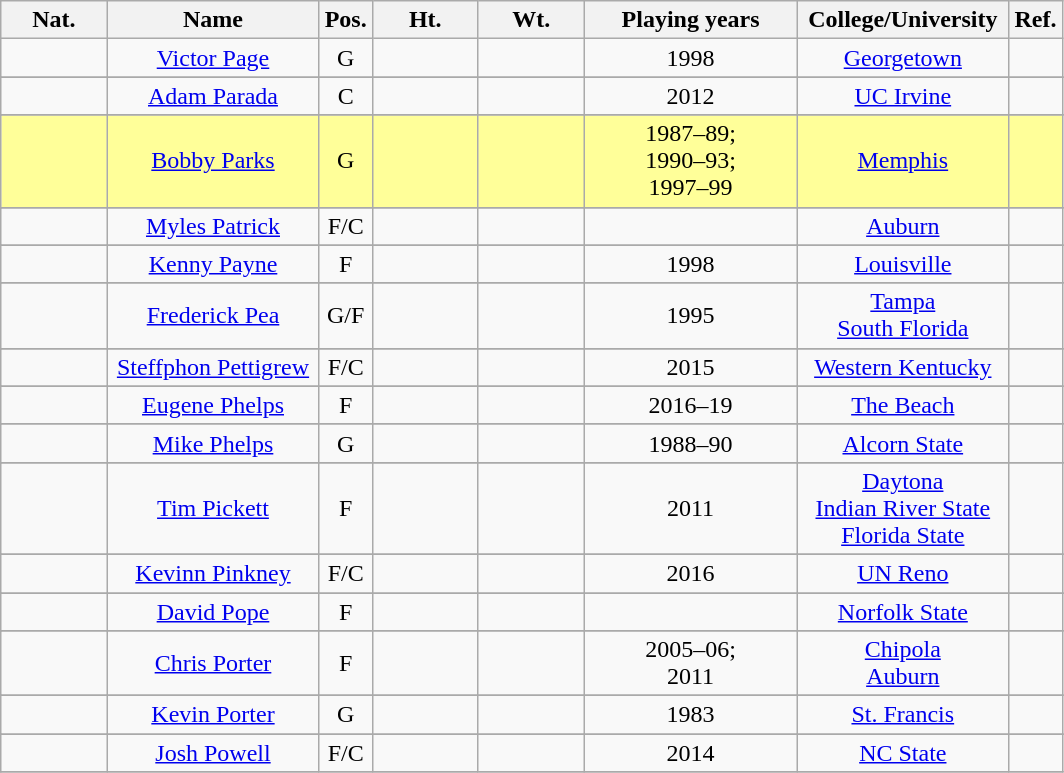<table class="wikitable" style="text-align:center;">
<tr>
<th scope="col" width="10%">Nat.</th>
<th scope="col" width="20%">Name</th>
<th scope="col" width="5%">Pos.</th>
<th scope="col" width="10%">Ht.</th>
<th scope="col" width="10%">Wt.</th>
<th scope="col" width="20%">Playing years</th>
<th scope="col" width="20%">College/University</th>
<th scope="col" width="5%">Ref.</th>
</tr>
<tr>
<td></td>
<td><a href='#'>Victor Page</a></td>
<td>G</td>
<td></td>
<td></td>
<td>1998</td>
<td><a href='#'>Georgetown</a></td>
<td></td>
</tr>
<tr>
</tr>
<tr>
<td></td>
<td><a href='#'>Adam Parada</a></td>
<td>C</td>
<td></td>
<td></td>
<td>2012</td>
<td><a href='#'>UC Irvine</a></td>
<td></td>
</tr>
<tr>
</tr>
<tr align="center" bgcolor="#FFFF99" width="20">
<td></td>
<td><a href='#'>Bobby Parks</a></td>
<td>G</td>
<td></td>
<td></td>
<td>1987–89;<br>1990–93;<br>1997–99</td>
<td><a href='#'>Memphis</a></td>
<td></td>
</tr>
<tr>
</tr>
<tr>
<td></td>
<td><a href='#'>Myles Patrick</a></td>
<td>F/C</td>
<td></td>
<td></td>
<td></td>
<td><a href='#'>Auburn</a></td>
<td></td>
</tr>
<tr>
</tr>
<tr>
<td></td>
<td><a href='#'>Kenny Payne</a></td>
<td>F</td>
<td></td>
<td></td>
<td>1998</td>
<td><a href='#'>Louisville</a></td>
<td></td>
</tr>
<tr>
</tr>
<tr>
<td></td>
<td><a href='#'>Frederick Pea</a></td>
<td>G/F</td>
<td></td>
<td></td>
<td>1995</td>
<td><a href='#'>Tampa</a><br><a href='#'>South Florida</a></td>
<td></td>
</tr>
<tr>
</tr>
<tr>
<td></td>
<td><a href='#'>Steffphon Pettigrew</a></td>
<td>F/C</td>
<td></td>
<td></td>
<td>2015</td>
<td><a href='#'>Western Kentucky</a></td>
<td></td>
</tr>
<tr>
</tr>
<tr>
<td></td>
<td><a href='#'>Eugene Phelps</a></td>
<td>F</td>
<td></td>
<td></td>
<td>2016–19</td>
<td><a href='#'>The Beach</a></td>
<td></td>
</tr>
<tr>
</tr>
<tr>
<td></td>
<td><a href='#'>Mike Phelps</a></td>
<td>G</td>
<td></td>
<td></td>
<td>1988–90</td>
<td><a href='#'>Alcorn State</a></td>
<td></td>
</tr>
<tr>
</tr>
<tr>
<td></td>
<td><a href='#'>Tim Pickett</a></td>
<td>F</td>
<td></td>
<td></td>
<td>2011</td>
<td><a href='#'>Daytona</a><br><a href='#'>Indian River State</a><br><a href='#'>Florida State</a></td>
<td></td>
</tr>
<tr>
</tr>
<tr>
<td></td>
<td><a href='#'>Kevinn Pinkney</a></td>
<td>F/C</td>
<td></td>
<td></td>
<td>2016</td>
<td><a href='#'>UN Reno</a></td>
<td></td>
</tr>
<tr>
</tr>
<tr>
<td></td>
<td><a href='#'>David Pope</a></td>
<td>F</td>
<td></td>
<td></td>
<td></td>
<td><a href='#'>Norfolk State</a></td>
<td></td>
</tr>
<tr>
</tr>
<tr>
<td></td>
<td><a href='#'>Chris Porter</a></td>
<td>F</td>
<td></td>
<td></td>
<td>2005–06;<br>2011</td>
<td><a href='#'>Chipola</a><br><a href='#'>Auburn</a></td>
<td></td>
</tr>
<tr>
</tr>
<tr>
<td></td>
<td><a href='#'>Kevin Porter</a></td>
<td>G</td>
<td></td>
<td></td>
<td>1983</td>
<td><a href='#'>St. Francis</a></td>
<td></td>
</tr>
<tr>
</tr>
<tr>
<td></td>
<td><a href='#'>Josh Powell</a></td>
<td>F/C</td>
<td></td>
<td></td>
<td>2014</td>
<td><a href='#'>NC State</a></td>
<td></td>
</tr>
<tr>
</tr>
</table>
